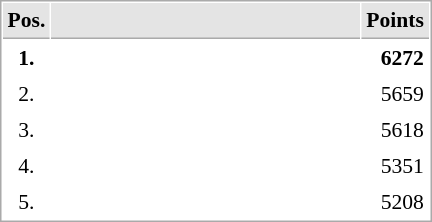<table cellspacing="1" cellpadding="3" style="border:1px solid #AAAAAA;font-size:90%">
<tr bgcolor="#E4E4E4">
<th style="border-bottom:1px solid #AAAAAA" width=10>Pos.</th>
<th style="border-bottom:1px solid #AAAAAA" width=200></th>
<th style="border-bottom:1px solid #AAAAAA" width=20>Points</th>
</tr>
<tr>
<td align="center"><strong>1.</strong></td>
<td><strong></strong></td>
<td align="right"><strong>6272</strong></td>
</tr>
<tr>
<td align="center">2.</td>
<td></td>
<td align="right">5659</td>
</tr>
<tr>
<td align="center">3.</td>
<td></td>
<td align="right">5618</td>
</tr>
<tr>
<td align="center">4.</td>
<td></td>
<td align="right">5351</td>
</tr>
<tr>
<td align="center">5.</td>
<td></td>
<td align="right">5208</td>
</tr>
</table>
